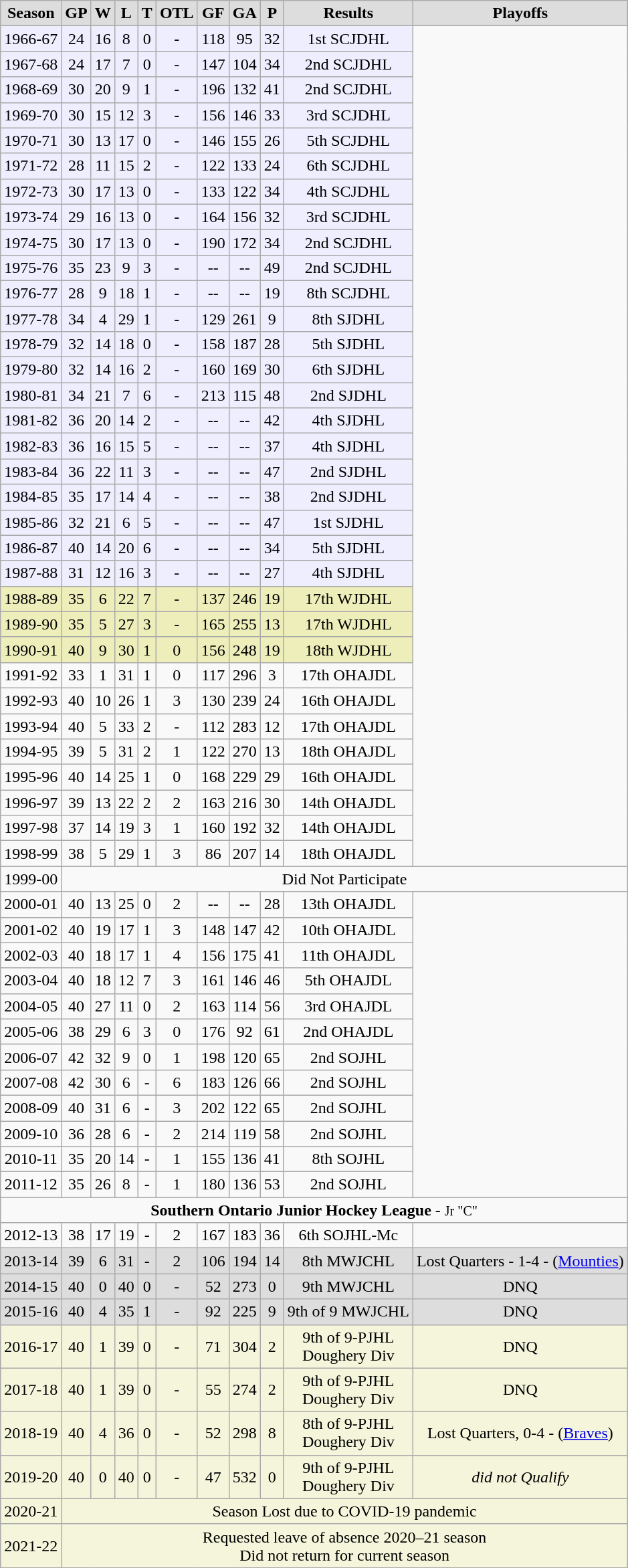<table class="wikitable">
<tr align="center"  bgcolor="#dddddd">
<td><strong>Season</strong></td>
<td><strong>GP</strong></td>
<td><strong>W</strong></td>
<td><strong>L</strong></td>
<td><strong>T</strong></td>
<td><strong>OTL</strong></td>
<td><strong>GF</strong></td>
<td><strong>GA</strong></td>
<td><strong>P</strong></td>
<td><strong>Results</strong></td>
<td><strong>Playoffs</strong></td>
</tr>
<tr align="center" bgcolor="#eeeeff">
<td>1966-67</td>
<td>24</td>
<td>16</td>
<td>8</td>
<td>0</td>
<td>-</td>
<td>118</td>
<td>95</td>
<td>32</td>
<td>1st SCJDHL</td>
</tr>
<tr align="center" bgcolor="#eeeeff">
<td>1967-68</td>
<td>24</td>
<td>17</td>
<td>7</td>
<td>0</td>
<td>-</td>
<td>147</td>
<td>104</td>
<td>34</td>
<td>2nd SCJDHL</td>
</tr>
<tr align="center" bgcolor="#eeeeff">
<td>1968-69</td>
<td>30</td>
<td>20</td>
<td>9</td>
<td>1</td>
<td>-</td>
<td>196</td>
<td>132</td>
<td>41</td>
<td>2nd SCJDHL</td>
</tr>
<tr align="center" bgcolor="#eeeeff">
<td>1969-70</td>
<td>30</td>
<td>15</td>
<td>12</td>
<td>3</td>
<td>-</td>
<td>156</td>
<td>146</td>
<td>33</td>
<td>3rd SCJDHL</td>
</tr>
<tr align="center" bgcolor="#eeeeff">
<td>1970-71</td>
<td>30</td>
<td>13</td>
<td>17</td>
<td>0</td>
<td>-</td>
<td>146</td>
<td>155</td>
<td>26</td>
<td>5th SCJDHL</td>
</tr>
<tr align="center" bgcolor="#eeeeff">
<td>1971-72</td>
<td>28</td>
<td>11</td>
<td>15</td>
<td>2</td>
<td>-</td>
<td>122</td>
<td>133</td>
<td>24</td>
<td>6th SCJDHL</td>
</tr>
<tr align="center" bgcolor="#eeeeff">
<td>1972-73</td>
<td>30</td>
<td>17</td>
<td>13</td>
<td>0</td>
<td>-</td>
<td>133</td>
<td>122</td>
<td>34</td>
<td>4th SCJDHL</td>
</tr>
<tr align="center" bgcolor="#eeeeff">
<td>1973-74</td>
<td>29</td>
<td>16</td>
<td>13</td>
<td>0</td>
<td>-</td>
<td>164</td>
<td>156</td>
<td>32</td>
<td>3rd SCJDHL</td>
</tr>
<tr align="center" bgcolor="#eeeeff">
<td>1974-75</td>
<td>30</td>
<td>17</td>
<td>13</td>
<td>0</td>
<td>-</td>
<td>190</td>
<td>172</td>
<td>34</td>
<td>2nd SCJDHL</td>
</tr>
<tr align="center" bgcolor="#eeeeff">
<td>1975-76</td>
<td>35</td>
<td>23</td>
<td>9</td>
<td>3</td>
<td>-</td>
<td>--</td>
<td>--</td>
<td>49</td>
<td>2nd SCJDHL</td>
</tr>
<tr align="center" bgcolor="#eeeeff">
<td>1976-77</td>
<td>28</td>
<td>9</td>
<td>18</td>
<td>1</td>
<td>-</td>
<td>--</td>
<td>--</td>
<td>19</td>
<td>8th SCJDHL</td>
</tr>
<tr align="center" bgcolor="#eeeeff">
<td>1977-78</td>
<td>34</td>
<td>4</td>
<td>29</td>
<td>1</td>
<td>-</td>
<td>129</td>
<td>261</td>
<td>9</td>
<td>8th SJDHL</td>
</tr>
<tr align="center" bgcolor="#eeeeff">
<td>1978-79</td>
<td>32</td>
<td>14</td>
<td>18</td>
<td>0</td>
<td>-</td>
<td>158</td>
<td>187</td>
<td>28</td>
<td>5th SJDHL</td>
</tr>
<tr align="center" bgcolor="#eeeeff">
<td>1979-80</td>
<td>32</td>
<td>14</td>
<td>16</td>
<td>2</td>
<td>-</td>
<td>160</td>
<td>169</td>
<td>30</td>
<td>6th SJDHL</td>
</tr>
<tr align="center" bgcolor="#eeeeff">
<td>1980-81</td>
<td>34</td>
<td>21</td>
<td>7</td>
<td>6</td>
<td>-</td>
<td>213</td>
<td>115</td>
<td>48</td>
<td>2nd SJDHL</td>
</tr>
<tr align="center" bgcolor="#eeeeff">
<td>1981-82</td>
<td>36</td>
<td>20</td>
<td>14</td>
<td>2</td>
<td>-</td>
<td>--</td>
<td>--</td>
<td>42</td>
<td>4th SJDHL</td>
</tr>
<tr align="center" bgcolor="#eeeeff">
<td>1982-83</td>
<td>36</td>
<td>16</td>
<td>15</td>
<td>5</td>
<td>-</td>
<td>--</td>
<td>--</td>
<td>37</td>
<td>4th SJDHL</td>
</tr>
<tr align="center" bgcolor="#eeeeff">
<td>1983-84</td>
<td>36</td>
<td>22</td>
<td>11</td>
<td>3</td>
<td>-</td>
<td>--</td>
<td>--</td>
<td>47</td>
<td>2nd SJDHL</td>
</tr>
<tr align="center" bgcolor="#eeeeff">
<td>1984-85</td>
<td>35</td>
<td>17</td>
<td>14</td>
<td>4</td>
<td>-</td>
<td>--</td>
<td>--</td>
<td>38</td>
<td>2nd SJDHL</td>
</tr>
<tr align="center" bgcolor="#eeeeff">
<td>1985-86</td>
<td>32</td>
<td>21</td>
<td>6</td>
<td>5</td>
<td>-</td>
<td>--</td>
<td>--</td>
<td>47</td>
<td>1st SJDHL</td>
</tr>
<tr align="center" bgcolor="#eeeeff">
<td>1986-87</td>
<td>40</td>
<td>14</td>
<td>20</td>
<td>6</td>
<td>-</td>
<td>--</td>
<td>--</td>
<td>34</td>
<td>5th SJDHL</td>
</tr>
<tr align="center" bgcolor="#eeeeff">
<td>1987-88</td>
<td>31</td>
<td>12</td>
<td>16</td>
<td>3</td>
<td>-</td>
<td>--</td>
<td>--</td>
<td>27</td>
<td>4th SJDHL</td>
</tr>
<tr align="center" bgcolor="#eeeebb">
<td>1988-89</td>
<td>35</td>
<td>6</td>
<td>22</td>
<td>7</td>
<td>-</td>
<td>137</td>
<td>246</td>
<td>19</td>
<td>17th WJDHL</td>
</tr>
<tr align="center" bgcolor="#eeeebb">
<td>1989-90</td>
<td>35</td>
<td>5</td>
<td>27</td>
<td>3</td>
<td>-</td>
<td>165</td>
<td>255</td>
<td>13</td>
<td>17th WJDHL</td>
</tr>
<tr align="center" bgcolor="#eeeebb">
<td>1990-91</td>
<td>40</td>
<td>9</td>
<td>30</td>
<td>1</td>
<td>0</td>
<td>156</td>
<td>248</td>
<td>19</td>
<td>18th WJDHL</td>
</tr>
<tr align="center">
<td>1991-92</td>
<td>33</td>
<td>1</td>
<td>31</td>
<td>1</td>
<td>0</td>
<td>117</td>
<td>296</td>
<td>3</td>
<td>17th OHAJDL</td>
</tr>
<tr align="center">
<td>1992-93</td>
<td>40</td>
<td>10</td>
<td>26</td>
<td>1</td>
<td>3</td>
<td>130</td>
<td>239</td>
<td>24</td>
<td>16th OHAJDL</td>
</tr>
<tr align="center">
<td>1993-94</td>
<td>40</td>
<td>5</td>
<td>33</td>
<td>2</td>
<td>-</td>
<td>112</td>
<td>283</td>
<td>12</td>
<td>17th OHAJDL</td>
</tr>
<tr align="center">
<td>1994-95</td>
<td>39</td>
<td>5</td>
<td>31</td>
<td>2</td>
<td>1</td>
<td>122</td>
<td>270</td>
<td>13</td>
<td>18th OHAJDL</td>
</tr>
<tr align="center">
<td>1995-96</td>
<td>40</td>
<td>14</td>
<td>25</td>
<td>1</td>
<td>0</td>
<td>168</td>
<td>229</td>
<td>29</td>
<td>16th OHAJDL</td>
</tr>
<tr align="center">
<td>1996-97</td>
<td>39</td>
<td>13</td>
<td>22</td>
<td>2</td>
<td>2</td>
<td>163</td>
<td>216</td>
<td>30</td>
<td>14th OHAJDL</td>
</tr>
<tr align="center">
<td>1997-98</td>
<td>37</td>
<td>14</td>
<td>19</td>
<td>3</td>
<td>1</td>
<td>160</td>
<td>192</td>
<td>32</td>
<td>14th OHAJDL</td>
</tr>
<tr align="center">
<td>1998-99</td>
<td>38</td>
<td>5</td>
<td>29</td>
<td>1</td>
<td>3</td>
<td>86</td>
<td>207</td>
<td>14</td>
<td>18th OHAJDL</td>
</tr>
<tr align="center">
<td>1999-00</td>
<td colspan="11">Did Not Participate</td>
</tr>
<tr align="center">
<td>2000-01</td>
<td>40</td>
<td>13</td>
<td>25</td>
<td>0</td>
<td>2</td>
<td>--</td>
<td>--</td>
<td>28</td>
<td>13th OHAJDL</td>
</tr>
<tr align="center">
<td>2001-02</td>
<td>40</td>
<td>19</td>
<td>17</td>
<td>1</td>
<td>3</td>
<td>148</td>
<td>147</td>
<td>42</td>
<td>10th OHAJDL</td>
</tr>
<tr align="center">
<td>2002-03</td>
<td>40</td>
<td>18</td>
<td>17</td>
<td>1</td>
<td>4</td>
<td>156</td>
<td>175</td>
<td>41</td>
<td>11th OHAJDL</td>
</tr>
<tr align="center">
<td>2003-04</td>
<td>40</td>
<td>18</td>
<td>12</td>
<td>7</td>
<td>3</td>
<td>161</td>
<td>146</td>
<td>46</td>
<td>5th OHAJDL</td>
</tr>
<tr align="center">
<td>2004-05</td>
<td>40</td>
<td>27</td>
<td>11</td>
<td>0</td>
<td>2</td>
<td>163</td>
<td>114</td>
<td>56</td>
<td>3rd OHAJDL</td>
</tr>
<tr align="center">
<td>2005-06</td>
<td>38</td>
<td>29</td>
<td>6</td>
<td>3</td>
<td>0</td>
<td>176</td>
<td>92</td>
<td>61</td>
<td>2nd OHAJDL</td>
</tr>
<tr align="center">
<td>2006-07</td>
<td>42</td>
<td>32</td>
<td>9</td>
<td>0</td>
<td>1</td>
<td>198</td>
<td>120</td>
<td>65</td>
<td>2nd SOJHL</td>
</tr>
<tr align="center">
<td>2007-08</td>
<td>42</td>
<td>30</td>
<td>6</td>
<td>-</td>
<td>6</td>
<td>183</td>
<td>126</td>
<td>66</td>
<td>2nd SOJHL</td>
</tr>
<tr align="center">
<td>2008-09</td>
<td>40</td>
<td>31</td>
<td>6</td>
<td>-</td>
<td>3</td>
<td>202</td>
<td>122</td>
<td>65</td>
<td>2nd SOJHL</td>
</tr>
<tr align="center">
<td>2009-10</td>
<td>36</td>
<td>28</td>
<td>6</td>
<td>-</td>
<td>2</td>
<td>214</td>
<td>119</td>
<td>58</td>
<td>2nd SOJHL</td>
</tr>
<tr align="center">
<td>2010-11</td>
<td>35</td>
<td>20</td>
<td>14</td>
<td>-</td>
<td>1</td>
<td>155</td>
<td>136</td>
<td>41</td>
<td>8th SOJHL</td>
</tr>
<tr align="center">
<td>2011-12</td>
<td>35</td>
<td>26</td>
<td>8</td>
<td>-</td>
<td>1</td>
<td>180</td>
<td>136</td>
<td>53</td>
<td>2nd SOJHL</td>
</tr>
<tr align="center">
<td colspan=11><strong>Southern Ontario Junior Hockey League</strong>   -  <small>Jr "C"</small></td>
</tr>
<tr align="center">
<td>2012-13</td>
<td>38</td>
<td>17</td>
<td>19</td>
<td>-</td>
<td>2</td>
<td>167</td>
<td>183</td>
<td>36</td>
<td>6th SOJHL-Mc</td>
<td></td>
</tr>
<tr align="center"  bgcolor="#dddddd">
<td>2013-14</td>
<td>39</td>
<td>6</td>
<td>31</td>
<td>-</td>
<td>2</td>
<td>106</td>
<td>194</td>
<td>14</td>
<td>8th MWJCHL</td>
<td>Lost Quarters - 1-4 - (<a href='#'>Mounties</a>)</td>
</tr>
<tr align="center"  bgcolor="#dddddd">
<td>2014-15</td>
<td>40</td>
<td>0</td>
<td>40</td>
<td>0</td>
<td>-</td>
<td>52</td>
<td>273</td>
<td>0</td>
<td>9th MWJCHL</td>
<td>DNQ</td>
</tr>
<tr align="center"  bgcolor="#dddddd">
<td>2015-16</td>
<td>40</td>
<td>4</td>
<td>35</td>
<td>1</td>
<td>-</td>
<td>92</td>
<td>225</td>
<td>9</td>
<td>9th of 9 MWJCHL</td>
<td>DNQ</td>
</tr>
<tr align="center" bgcolor=beige>
<td>2016-17</td>
<td>40</td>
<td>1</td>
<td>39</td>
<td>0</td>
<td>-</td>
<td>71</td>
<td>304</td>
<td>2</td>
<td>9th of 9-PJHL <br>Doughery Div</td>
<td>DNQ</td>
</tr>
<tr align="center" bgcolor=beige>
<td>2017-18</td>
<td>40</td>
<td>1</td>
<td>39</td>
<td>0</td>
<td>-</td>
<td>55</td>
<td>274</td>
<td>2</td>
<td>9th of 9-PJHL <br>Doughery Div</td>
<td>DNQ</td>
</tr>
<tr align="center" bgcolor=beige>
<td>2018-19</td>
<td>40</td>
<td>4</td>
<td>36</td>
<td>0</td>
<td>-</td>
<td>52</td>
<td>298</td>
<td>8</td>
<td>8th of 9-PJHL <br>Doughery Div</td>
<td>Lost Quarters, 0-4 - (<a href='#'>Braves</a>)</td>
</tr>
<tr align="center" bgcolor=beige>
<td>2019-20</td>
<td>40</td>
<td>0</td>
<td>40</td>
<td>0</td>
<td>-</td>
<td>47</td>
<td>532</td>
<td>0</td>
<td>9th of 9-PJHL <br>Doughery Div</td>
<td><em>did not Qualify</em></td>
</tr>
<tr align="center" bgcolor="beige">
<td>2020-21</td>
<td colspan="10">Season Lost due to COVID-19 pandemic</td>
</tr>
<tr align="center" bgcolor="beige">
<td>2021-22</td>
<td colspan="10">Requested leave of absence 2020–21 season<br>Did not return for current season</td>
</tr>
</table>
